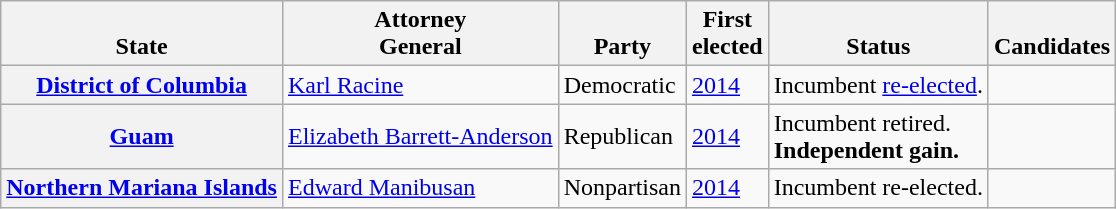<table class="wikitable sortable">
<tr valign=bottom>
<th>State</th>
<th>Attorney<br>General</th>
<th>Party</th>
<th>First<br>elected</th>
<th>Status</th>
<th>Candidates</th>
</tr>
<tr>
<th><a href='#'>District of Columbia</a></th>
<td><a href='#'>Karl Racine</a></td>
<td>Democratic</td>
<td><a href='#'>2014</a></td>
<td>Incumbent <a href='#'>re-elected</a>.</td>
<td nowrap></td>
</tr>
<tr>
<th><a href='#'>Guam</a></th>
<td><a href='#'>Elizabeth Barrett-Anderson</a></td>
<td>Republican</td>
<td><a href='#'>2014</a></td>
<td>Incumbent retired. <br><strong>Independent gain.</strong></td>
<td nowrap></td>
</tr>
<tr>
<th><a href='#'>Northern Mariana Islands</a></th>
<td><a href='#'>Edward Manibusan</a></td>
<td>Nonpartisan</td>
<td><a href='#'>2014</a></td>
<td>Incumbent re-elected.</td>
<td nowrap></td>
</tr>
</table>
